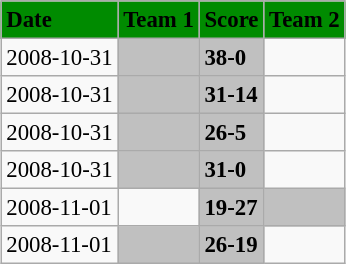<table class="wikitable" style="margin:0.5em auto; font-size:95%">
<tr bgcolor="#008B00">
<td><strong>Date</strong></td>
<td><strong>Team 1</strong></td>
<td><strong>Score</strong></td>
<td><strong>Team 2</strong></td>
</tr>
<tr>
<td>2008-10-31</td>
<td bgcolor="silver"><strong></strong></td>
<td bgcolor="silver"><strong>38-0</strong></td>
<td></td>
</tr>
<tr>
<td>2008-10-31</td>
<td bgcolor="silver"><strong></strong></td>
<td bgcolor="silver"><strong>31-14</strong></td>
<td></td>
</tr>
<tr>
<td>2008-10-31</td>
<td bgcolor="silver"><strong></strong></td>
<td bgcolor="silver"><strong>26-5</strong></td>
<td></td>
</tr>
<tr>
<td>2008-10-31</td>
<td bgcolor="silver"><strong></strong></td>
<td bgcolor="silver"><strong>31-0</strong></td>
<td></td>
</tr>
<tr>
<td>2008-11-01</td>
<td></td>
<td bgcolor="silver"><strong>19-27</strong></td>
<td bgcolor="silver"><strong></strong></td>
</tr>
<tr>
<td>2008-11-01</td>
<td bgcolor="silver"><strong></strong></td>
<td bgcolor="silver"><strong>26-19</strong></td>
<td></td>
</tr>
</table>
